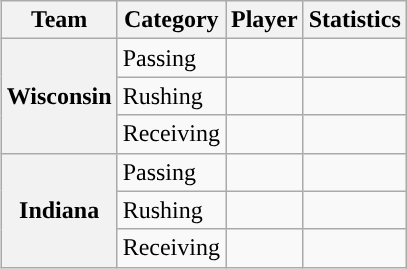<table class="wikitable" style="float:right">
<tr>
<th>Team</th>
<th>Category</th>
<th>Player</th>
<th>Statistics</th>
</tr>
<tr>
<th rowspan=3>Wisconsin</th>
<td>Passing</td>
<td></td>
<td></td>
</tr>
<tr>
<td>Rushing</td>
<td></td>
<td></td>
</tr>
<tr>
<td>Receiving</td>
<td></td>
<td></td>
</tr>
<tr>
<th rowspan=3>Indiana</th>
<td>Passing</td>
<td></td>
<td></td>
</tr>
<tr>
<td>Rushing</td>
<td></td>
<td></td>
</tr>
<tr>
<td>Receiving</td>
<td></td>
<td></td>
</tr>
</table>
